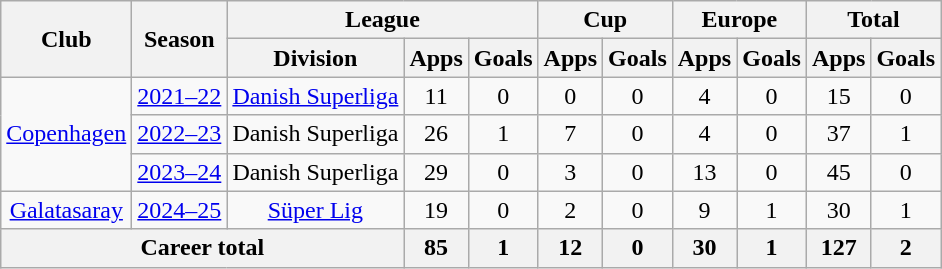<table class="wikitable" style="text-align:center">
<tr>
<th rowspan="2">Club</th>
<th rowspan="2">Season</th>
<th colspan="3">League</th>
<th colspan="2">Cup</th>
<th colspan="2">Europe</th>
<th colspan="2">Total</th>
</tr>
<tr>
<th>Division</th>
<th>Apps</th>
<th>Goals</th>
<th>Apps</th>
<th>Goals</th>
<th>Apps</th>
<th>Goals</th>
<th>Apps</th>
<th>Goals</th>
</tr>
<tr>
<td rowspan="3"><a href='#'>Copenhagen</a></td>
<td><a href='#'>2021–22</a></td>
<td><a href='#'>Danish Superliga</a></td>
<td>11</td>
<td>0</td>
<td>0</td>
<td>0</td>
<td>4</td>
<td>0</td>
<td>15</td>
<td>0</td>
</tr>
<tr>
<td><a href='#'>2022–23</a></td>
<td>Danish Superliga</td>
<td>26</td>
<td>1</td>
<td>7</td>
<td>0</td>
<td>4</td>
<td>0</td>
<td>37</td>
<td>1</td>
</tr>
<tr>
<td><a href='#'>2023–24</a></td>
<td>Danish Superliga</td>
<td>29</td>
<td>0</td>
<td>3</td>
<td>0</td>
<td>13</td>
<td>0</td>
<td>45</td>
<td>0</td>
</tr>
<tr>
<td><a href='#'>Galatasaray</a></td>
<td><a href='#'>2024–25</a></td>
<td><a href='#'>Süper Lig</a></td>
<td>19</td>
<td>0</td>
<td>2</td>
<td>0</td>
<td>9</td>
<td>1</td>
<td>30</td>
<td>1</td>
</tr>
<tr>
<th colspan="3">Career total</th>
<th>85</th>
<th>1</th>
<th>12</th>
<th>0</th>
<th>30</th>
<th>1</th>
<th>127</th>
<th>2</th>
</tr>
</table>
